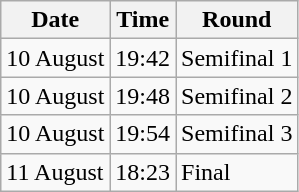<table class="wikitable">
<tr>
<th>Date</th>
<th>Time</th>
<th>Round</th>
</tr>
<tr>
<td>10 August</td>
<td>19:42</td>
<td>Semifinal 1</td>
</tr>
<tr>
<td>10 August</td>
<td>19:48</td>
<td>Semifinal 2</td>
</tr>
<tr>
<td>10 August</td>
<td>19:54</td>
<td>Semifinal 3</td>
</tr>
<tr>
<td>11 August</td>
<td>18:23</td>
<td>Final</td>
</tr>
</table>
